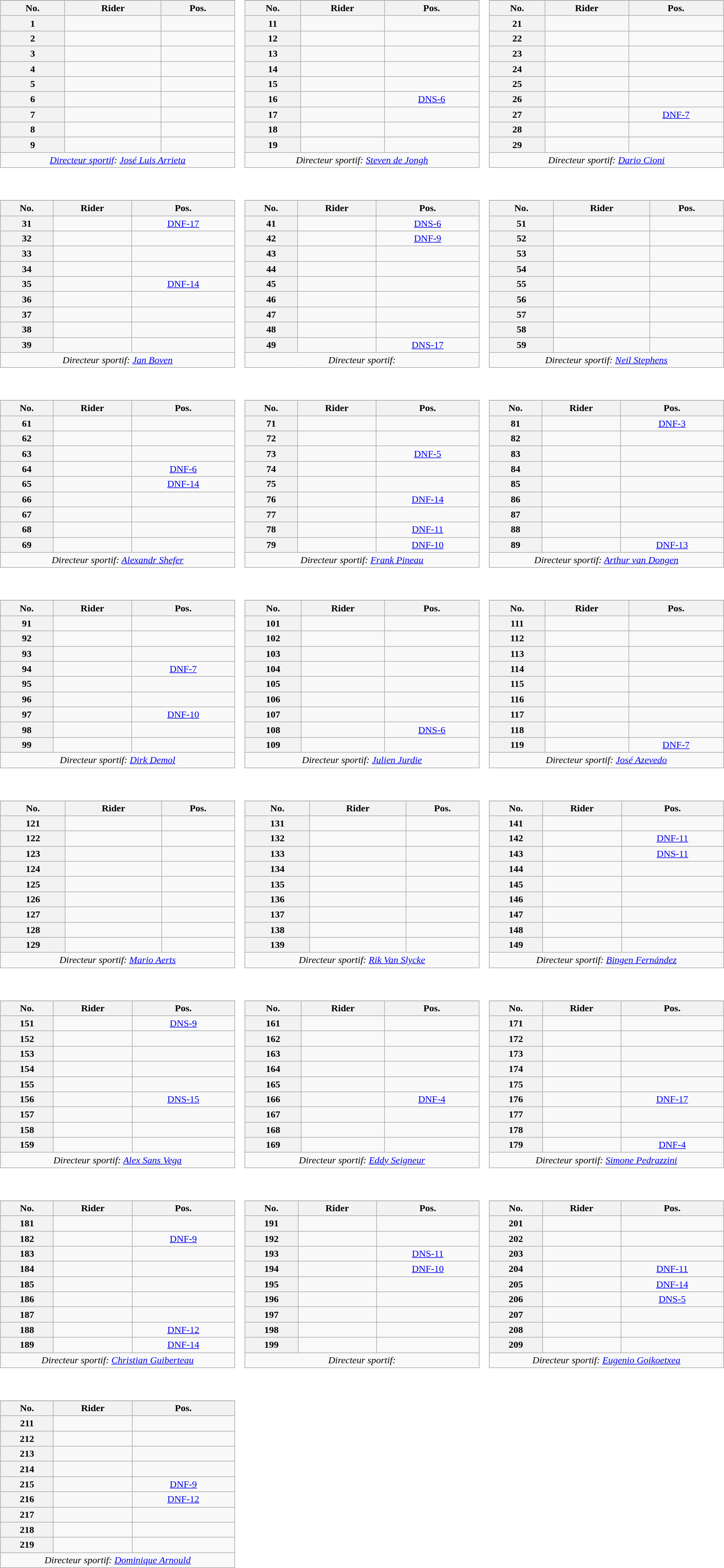<table style="width:97%">
<tr valign=top>
<td style="width:33%;"><br><table class="wikitable plainrowheaders" style="width:97%">
<tr>
</tr>
<tr style="text-align:center;" class="small">
<th scope="col">No.</th>
<th scope="col">Rider</th>
<th scope="col">Pos.</th>
</tr>
<tr>
<th scope="row" style="text-align:center;">1</th>
<td></td>
<td style="text-align: center;"></td>
</tr>
<tr>
<th scope="row" style="text-align:center;">2</th>
<td></td>
<td style="text-align: center;"></td>
</tr>
<tr>
<th scope="row" style="text-align:center;">3</th>
<td></td>
<td style="text-align: center;"></td>
</tr>
<tr>
<th scope="row" style="text-align:center;">4</th>
<td></td>
<td style="text-align: center;"></td>
</tr>
<tr>
<th scope="row" style="text-align:center;">5</th>
<td></td>
<td style="text-align: center;"></td>
</tr>
<tr>
<th scope="row" style="text-align:center;">6</th>
<td></td>
<td style="text-align: center;"></td>
</tr>
<tr>
<th scope="row" style="text-align:center;">7</th>
<td></td>
<td style="text-align: center;"></td>
</tr>
<tr>
<th scope="row" style="text-align:center;">8</th>
<td></td>
<td style="text-align: center;"></td>
</tr>
<tr>
<th scope="row" style="text-align:center;">9</th>
<td></td>
<td style="text-align: center;"></td>
</tr>
<tr style="text-align: center;">
<td colspan=3><em><a href='#'>Directeur sportif</a>: <a href='#'>José Luis Arrieta</a></em><br></td>
</tr>
</table>
</td>
<td style="width:33%;"><br><table class="wikitable plainrowheaders" style="width:97%">
<tr>
</tr>
<tr style="text-align:center;" class="small">
<th scope="col">No.</th>
<th scope="col">Rider</th>
<th scope="col">Pos.</th>
</tr>
<tr>
<th scope="row" style="text-align:center;">11</th>
<td></td>
<td style="text-align: center;"></td>
</tr>
<tr>
<th scope="row" style="text-align:center;">12</th>
<td></td>
<td style="text-align: center;"></td>
</tr>
<tr>
<th scope="row" style="text-align:center;">13</th>
<td></td>
<td style="text-align: center;"></td>
</tr>
<tr>
<th scope="row" style="text-align:center;">14</th>
<td></td>
<td style="text-align: center;"></td>
</tr>
<tr>
<th scope="row" style="text-align:center;">15</th>
<td></td>
<td style="text-align: center;"></td>
</tr>
<tr>
<th scope="row" style="text-align:center;">16</th>
<td></td>
<td style="text-align: center;"><a href='#'>DNS-6</a></td>
</tr>
<tr>
<th scope="row" style="text-align:center;">17</th>
<td></td>
<td style="text-align: center;"></td>
</tr>
<tr>
<th scope="row" style="text-align:center;">18</th>
<td></td>
<td style="text-align: center;"></td>
</tr>
<tr>
<th scope="row" style="text-align:center;">19</th>
<td></td>
<td style="text-align: center;"></td>
</tr>
<tr style="text-align: center;">
<td colspan=3><em>Directeur sportif: <a href='#'>Steven de Jongh</a></em> <br></td>
</tr>
</table>
</td>
<td style="width:33%;"><br><table class="wikitable plainrowheaders" style="width:97%">
<tr>
</tr>
<tr style="text-align:center;" class="small">
<th scope="col">No.</th>
<th scope="col">Rider</th>
<th scope="col">Pos.</th>
</tr>
<tr>
<th scope="row" style="text-align:center;">21</th>
<td></td>
<td style="text-align: center;"></td>
</tr>
<tr>
<th scope="row" style="text-align:center;">22</th>
<td></td>
<td style="text-align: center;"></td>
</tr>
<tr>
<th scope="row" style="text-align:center;">23</th>
<td></td>
<td style="text-align: center;"></td>
</tr>
<tr>
<th scope="row" style="text-align:center;">24</th>
<td></td>
<td style="text-align: center;"></td>
</tr>
<tr>
<th scope="row" style="text-align:center;">25</th>
<td></td>
<td style="text-align: center;"></td>
</tr>
<tr>
<th scope="row" style="text-align:center;">26</th>
<td></td>
<td style="text-align: center;"></td>
</tr>
<tr>
<th scope="row" style="text-align:center;">27</th>
<td></td>
<td style="text-align: center;"><a href='#'>DNF-7</a></td>
</tr>
<tr>
<th scope="row" style="text-align:center;">28</th>
<td></td>
<td style="text-align: center;"></td>
</tr>
<tr>
<th scope="row" style="text-align:center;">29</th>
<td></td>
<td style="text-align: center;"></td>
</tr>
<tr style="text-align: center;">
<td colspan=3><em>Directeur sportif: <a href='#'>Dario Cioni</a></em> <br></td>
</tr>
</table>
</td>
</tr>
<tr valign=top>
<td><br><table class="wikitable plainrowheaders" style="width:97%">
<tr>
</tr>
<tr style="text-align:center;" class="small">
<th scope="col">No.</th>
<th scope="col">Rider</th>
<th scope="col">Pos.</th>
</tr>
<tr>
<th scope="row" style="text-align:center;">31</th>
<td></td>
<td style="text-align: center;"><a href='#'>DNF-17</a></td>
</tr>
<tr>
<th scope="row" style="text-align:center;">32</th>
<td></td>
<td style="text-align: center;"></td>
</tr>
<tr>
<th scope="row" style="text-align:center;">33</th>
<td></td>
<td style="text-align: center;"></td>
</tr>
<tr>
<th scope="row" style="text-align:center;">34</th>
<td></td>
<td style="text-align: center;"></td>
</tr>
<tr>
<th scope="row" style="text-align:center;">35</th>
<td></td>
<td style="text-align: center;"><a href='#'>DNF-14</a></td>
</tr>
<tr>
<th scope="row" style="text-align:center;">36</th>
<td></td>
<td style="text-align: center;"></td>
</tr>
<tr>
<th scope="row" style="text-align:center;">37</th>
<td></td>
<td style="text-align: center;"></td>
</tr>
<tr>
<th scope="row" style="text-align:center;">38</th>
<td></td>
<td style="text-align: center;"></td>
</tr>
<tr>
<th scope="row" style="text-align:center;">39</th>
<td></td>
<td style="text-align: center;"></td>
</tr>
<tr style="text-align: center;">
<td colspan=3><em>Directeur sportif: <a href='#'>Jan Boven</a></em> <br></td>
</tr>
</table>
</td>
<td><br><table class="wikitable plainrowheaders" style="width:97%">
<tr>
</tr>
<tr style="text-align:center;" class="small">
<th scope="col">No.</th>
<th scope="col">Rider</th>
<th scope="col">Pos.</th>
</tr>
<tr>
<th scope="row" style="text-align:center;">41</th>
<td></td>
<td style="text-align: center;"><a href='#'>DNS-6</a></td>
</tr>
<tr>
<th scope="row" style="text-align:center;">42</th>
<td></td>
<td style="text-align: center;"><a href='#'>DNF-9</a></td>
</tr>
<tr>
<th scope="row" style="text-align:center;">43</th>
<td></td>
<td style="text-align: center;"></td>
</tr>
<tr>
<th scope="row" style="text-align:center;">44</th>
<td></td>
<td style="text-align: center;"></td>
</tr>
<tr>
<th scope="row" style="text-align:center;">45</th>
<td></td>
<td style="text-align: center;"></td>
</tr>
<tr>
<th scope="row" style="text-align:center;">46</th>
<td></td>
<td style="text-align: center;"></td>
</tr>
<tr>
<th scope="row" style="text-align:center;">47</th>
<td></td>
<td style="text-align: center;"></td>
</tr>
<tr>
<th scope="row" style="text-align:center;">48</th>
<td></td>
<td style="text-align: center;"></td>
</tr>
<tr>
<th scope="row" style="text-align:center;">49</th>
<td></td>
<td style="text-align: center;"><a href='#'>DNS-17</a></td>
</tr>
<tr style="text-align: center;">
<td colspan=3><em>Directeur sportif: </em> <br></td>
</tr>
</table>
</td>
<td><br><table class="wikitable plainrowheaders" style="width:97%">
<tr>
</tr>
<tr style="text-align:center;" class="small">
<th scope="col">No.</th>
<th scope="col">Rider</th>
<th scope="col">Pos.</th>
</tr>
<tr>
<th scope="row" style="text-align:center;">51</th>
<td></td>
<td style="text-align: center;"></td>
</tr>
<tr>
<th scope="row" style="text-align:center;">52</th>
<td></td>
<td style="text-align: center;"></td>
</tr>
<tr>
<th scope="row" style="text-align:center;">53</th>
<td></td>
<td style="text-align: center;"></td>
</tr>
<tr>
<th scope="row" style="text-align:center;">54</th>
<td></td>
<td style="text-align: center;"></td>
</tr>
<tr>
<th scope="row" style="text-align:center;">55</th>
<td></td>
<td style="text-align: center;"></td>
</tr>
<tr>
<th scope="row" style="text-align:center;">56</th>
<td></td>
<td style="text-align: center;"></td>
</tr>
<tr>
<th scope="row" style="text-align:center;">57</th>
<td></td>
<td style="text-align: center;"></td>
</tr>
<tr>
<th scope="row" style="text-align:center;">58</th>
<td></td>
<td style="text-align: center;"></td>
</tr>
<tr>
<th scope="row" style="text-align:center;">59</th>
<td></td>
<td style="text-align: center;"></td>
</tr>
<tr style="text-align: center;">
<td colspan=3><em>Directeur sportif: <a href='#'>Neil Stephens</a></em> <br></td>
</tr>
</table>
</td>
</tr>
<tr valign=top>
<td><br><table class="wikitable plainrowheaders" style="width:97%">
<tr>
</tr>
<tr style="text-align:center;" class="small">
<th scope="col">No.</th>
<th scope="col">Rider</th>
<th scope="col">Pos.</th>
</tr>
<tr>
<th scope="row" style="text-align:center;">61</th>
<td></td>
<td style="text-align: center;"></td>
</tr>
<tr>
<th scope="row" style="text-align:center;">62</th>
<td></td>
<td style="text-align: center;"></td>
</tr>
<tr>
<th scope="row" style="text-align:center;">63</th>
<td></td>
<td style="text-align: center;"></td>
</tr>
<tr>
<th scope="row" style="text-align:center;">64</th>
<td></td>
<td style="text-align: center;"><a href='#'>DNF-6</a></td>
</tr>
<tr>
<th scope="row" style="text-align:center;">65</th>
<td></td>
<td style="text-align: center;"><a href='#'>DNF-14</a></td>
</tr>
<tr>
<th scope="row" style="text-align:center;">66</th>
<td></td>
<td style="text-align: center;"></td>
</tr>
<tr>
<th scope="row" style="text-align:center;">67</th>
<td></td>
<td style="text-align: center;"></td>
</tr>
<tr>
<th scope="row" style="text-align:center;">68</th>
<td></td>
<td style="text-align: center;"></td>
</tr>
<tr>
<th scope="row" style="text-align:center;">69</th>
<td></td>
<td style="text-align: center;"></td>
</tr>
<tr style="text-align: center;">
<td colspan=3><em>Directeur sportif: <a href='#'>Alexandr Shefer</a></em> <br></td>
</tr>
</table>
</td>
<td><br><table class="wikitable plainrowheaders" style="width:97%">
<tr>
</tr>
<tr style="text-align:center;" class="small">
<th scope="col">No.</th>
<th scope="col">Rider</th>
<th scope="col">Pos.</th>
</tr>
<tr>
<th scope="row" style="text-align:center;">71</th>
<td></td>
<td style="text-align: center;"></td>
</tr>
<tr>
<th scope="row" style="text-align:center;">72</th>
<td></td>
<td style="text-align: center;"></td>
</tr>
<tr>
<th scope="row" style="text-align:center;">73</th>
<td></td>
<td style="text-align: center;"><a href='#'>DNF-5</a></td>
</tr>
<tr>
<th scope="row" style="text-align:center;">74</th>
<td></td>
<td style="text-align: center;"></td>
</tr>
<tr>
<th scope="row" style="text-align:center;">75</th>
<td></td>
<td style="text-align: center;"></td>
</tr>
<tr>
<th scope="row" style="text-align:center;">76</th>
<td></td>
<td style="text-align: center;"><a href='#'>DNF-14</a></td>
</tr>
<tr>
<th scope="row" style="text-align:center;">77</th>
<td></td>
<td style="text-align: center;"></td>
</tr>
<tr>
<th scope="row" style="text-align:center;">78</th>
<td></td>
<td style="text-align: center;"><a href='#'>DNF-11</a></td>
</tr>
<tr>
<th scope="row" style="text-align:center;">79</th>
<td></td>
<td style="text-align: center;"><a href='#'>DNF-10</a></td>
</tr>
<tr style="text-align: center;">
<td colspan=3><em>Directeur sportif: <a href='#'>Frank Pineau</a></em> <br></td>
</tr>
</table>
</td>
<td><br><table class="wikitable plainrowheaders" style="width:97%">
<tr>
</tr>
<tr style="text-align:center;" class="small">
<th scope="col">No.</th>
<th scope="col">Rider</th>
<th scope="col">Pos.</th>
</tr>
<tr>
<th scope="row" style="text-align:center;">81</th>
<td></td>
<td style="text-align: center;"><a href='#'>DNF-3</a></td>
</tr>
<tr>
<th scope="row" style="text-align:center;">82</th>
<td></td>
<td style="text-align: center;"></td>
</tr>
<tr>
<th scope="row" style="text-align:center;">83</th>
<td></td>
<td style="text-align: center;"></td>
</tr>
<tr>
<th scope="row" style="text-align:center;">84</th>
<td></td>
<td style="text-align: center;"></td>
</tr>
<tr>
<th scope="row" style="text-align:center;">85</th>
<td></td>
<td style="text-align: center;"></td>
</tr>
<tr>
<th scope="row" style="text-align:center;">86</th>
<td></td>
<td style="text-align: center;"></td>
</tr>
<tr>
<th scope="row" style="text-align:center;">87</th>
<td></td>
<td style="text-align: center;"></td>
</tr>
<tr>
<th scope="row" style="text-align:center;">88</th>
<td></td>
<td style="text-align: center;"></td>
</tr>
<tr>
<th scope="row" style="text-align:center;">89</th>
<td></td>
<td style="text-align: center;"><a href='#'>DNF-13</a></td>
</tr>
<tr style="text-align: center;">
<td colspan=3><em>Directeur sportif: <a href='#'>Arthur van Dongen</a></em> <br></td>
</tr>
</table>
</td>
</tr>
<tr valign=top>
<td><br><table class="wikitable plainrowheaders" style="width:97%">
<tr>
</tr>
<tr style="text-align:center;" class="small">
<th scope="col">No.</th>
<th scope="col">Rider</th>
<th scope="col">Pos.</th>
</tr>
<tr>
<th scope="row" style="text-align:center;">91</th>
<td></td>
<td style="text-align: center;"></td>
</tr>
<tr>
<th scope="row" style="text-align:center;">92</th>
<td></td>
<td style="text-align: center;"></td>
</tr>
<tr>
<th scope="row" style="text-align:center;">93</th>
<td></td>
<td style="text-align: center;"></td>
</tr>
<tr>
<th scope="row" style="text-align:center;">94</th>
<td></td>
<td style="text-align: center;"><a href='#'>DNF-7</a></td>
</tr>
<tr>
<th scope="row" style="text-align:center;">95</th>
<td></td>
<td style="text-align: center;"></td>
</tr>
<tr>
<th scope="row" style="text-align:center;">96</th>
<td></td>
<td style="text-align: center;"></td>
</tr>
<tr>
<th scope="row" style="text-align:center;">97</th>
<td></td>
<td style="text-align: center;"><a href='#'>DNF-10</a></td>
</tr>
<tr>
<th scope="row" style="text-align:center;">98</th>
<td></td>
<td style="text-align: center;"></td>
</tr>
<tr>
<th scope="row" style="text-align:center;">99</th>
<td></td>
<td style="text-align: center;"></td>
</tr>
<tr style="text-align: center;">
<td colspan=3><em>Directeur sportif: <a href='#'>Dirk Demol</a></em> <br></td>
</tr>
</table>
</td>
<td><br><table class="wikitable plainrowheaders" style="width:97%">
<tr>
</tr>
<tr style="text-align:center;" class="small">
<th scope="col">No.</th>
<th scope="col">Rider</th>
<th scope="col">Pos.</th>
</tr>
<tr>
<th scope="row" style="text-align:center;">101</th>
<td></td>
<td style="text-align: center;"></td>
</tr>
<tr>
<th scope="row" style="text-align:center;">102</th>
<td></td>
<td style="text-align: center;"></td>
</tr>
<tr>
<th scope="row" style="text-align:center;">103</th>
<td></td>
<td style="text-align: center;"></td>
</tr>
<tr>
<th scope="row" style="text-align:center;">104</th>
<td></td>
<td style="text-align: center;"></td>
</tr>
<tr>
<th scope="row" style="text-align:center;">105</th>
<td></td>
<td style="text-align: center;"></td>
</tr>
<tr>
<th scope="row" style="text-align:center;">106</th>
<td></td>
<td style="text-align: center;"></td>
</tr>
<tr>
<th scope="row" style="text-align:center;">107</th>
<td></td>
<td style="text-align: center;"></td>
</tr>
<tr>
<th scope="row" style="text-align:center;">108</th>
<td></td>
<td style="text-align: center;"><a href='#'>DNS-6</a></td>
</tr>
<tr>
<th scope="row" style="text-align:center;">109</th>
<td></td>
<td style="text-align: center;"></td>
</tr>
<tr style="text-align: center;">
<td colspan=3><em>Directeur sportif: <a href='#'>Julien Jurdie</a></em> <br></td>
</tr>
</table>
</td>
<td><br><table class="wikitable plainrowheaders" style="width:97%">
<tr>
</tr>
<tr style="text-align:center;" class="small">
<th scope="col">No.</th>
<th scope="col">Rider</th>
<th scope="col">Pos.</th>
</tr>
<tr>
<th scope="row" style="text-align:center;">111</th>
<td></td>
<td style="text-align: center;"></td>
</tr>
<tr>
<th scope="row" style="text-align:center;">112</th>
<td></td>
<td style="text-align: center;"></td>
</tr>
<tr>
<th scope="row" style="text-align:center;">113</th>
<td></td>
<td style="text-align: center;"></td>
</tr>
<tr>
<th scope="row" style="text-align:center;">114</th>
<td></td>
<td style="text-align: center;"></td>
</tr>
<tr>
<th scope="row" style="text-align:center;">115</th>
<td></td>
<td style="text-align: center;"></td>
</tr>
<tr>
<th scope="row" style="text-align:center;">116</th>
<td></td>
<td style="text-align: center;"></td>
</tr>
<tr>
<th scope="row" style="text-align:center;">117</th>
<td></td>
<td style="text-align: center;"></td>
</tr>
<tr>
<th scope="row" style="text-align:center;">118</th>
<td></td>
<td style="text-align: center;"></td>
</tr>
<tr>
<th scope="row" style="text-align:center;">119</th>
<td></td>
<td style="text-align: center;"><a href='#'>DNF-7</a></td>
</tr>
<tr style="text-align: center;">
<td colspan=3><em>Directeur sportif: <a href='#'>José Azevedo</a></em> <br></td>
</tr>
</table>
</td>
</tr>
<tr valign=top>
<td><br><table class="wikitable plainrowheaders" style="width:97%">
<tr>
</tr>
<tr style="text-align:center;" class="small">
<th scope="col">No.</th>
<th scope="col">Rider</th>
<th scope="col">Pos.</th>
</tr>
<tr>
<th scope="row" style="text-align:center;">121</th>
<td></td>
<td style="text-align: center;"></td>
</tr>
<tr>
<th scope="row" style="text-align:center;">122</th>
<td></td>
<td style="text-align: center;"></td>
</tr>
<tr>
<th scope="row" style="text-align:center;">123</th>
<td></td>
<td style="text-align: center;"></td>
</tr>
<tr>
<th scope="row" style="text-align:center;">124</th>
<td></td>
<td style="text-align: center;"></td>
</tr>
<tr>
<th scope="row" style="text-align:center;">125</th>
<td></td>
<td style="text-align: center;"></td>
</tr>
<tr>
<th scope="row" style="text-align:center;">126</th>
<td></td>
<td style="text-align: center;"></td>
</tr>
<tr>
<th scope="row" style="text-align:center;">127</th>
<td></td>
<td style="text-align: center;"></td>
</tr>
<tr>
<th scope="row" style="text-align:center;">128</th>
<td></td>
<td style="text-align: center;"></td>
</tr>
<tr>
<th scope="row" style="text-align:center;">129</th>
<td></td>
<td style="text-align: center;"></td>
</tr>
<tr style="text-align: center;">
<td colspan=3><em>Directeur sportif: <a href='#'>Mario Aerts</a></em> <br></td>
</tr>
</table>
</td>
<td><br><table class="wikitable plainrowheaders" style="width:97%">
<tr>
</tr>
<tr style="text-align:center;" class="small">
<th scope="col">No.</th>
<th scope="col">Rider</th>
<th scope="col">Pos.</th>
</tr>
<tr>
<th scope="row" style="text-align:center;">131</th>
<td></td>
<td style="text-align: center;"></td>
</tr>
<tr>
<th scope="row" style="text-align:center;">132</th>
<td></td>
<td style="text-align: center;"></td>
</tr>
<tr>
<th scope="row" style="text-align:center;">133</th>
<td></td>
<td style="text-align: center;"></td>
</tr>
<tr>
<th scope="row" style="text-align:center;">134</th>
<td></td>
<td style="text-align: center;"></td>
</tr>
<tr>
<th scope="row" style="text-align:center;">135</th>
<td></td>
<td style="text-align: center;"></td>
</tr>
<tr>
<th scope="row" style="text-align:center;">136</th>
<td></td>
<td style="text-align: center;"></td>
</tr>
<tr>
<th scope="row" style="text-align:center;">137</th>
<td></td>
<td style="text-align: center;"></td>
</tr>
<tr>
<th scope="row" style="text-align:center;">138</th>
<td></td>
<td style="text-align: center;"></td>
</tr>
<tr>
<th scope="row" style="text-align:center;">139</th>
<td></td>
<td style="text-align: center;"></td>
</tr>
<tr style="text-align: center;">
<td colspan=3><em>Directeur sportif: <a href='#'>Rik Van Slycke</a></em> <br></td>
</tr>
</table>
</td>
<td><br><table class="wikitable plainrowheaders" style="width:97%">
<tr>
</tr>
<tr style="text-align:center;" class="small">
<th scope="col">No.</th>
<th scope="col">Rider</th>
<th scope="col">Pos.</th>
</tr>
<tr>
<th scope="row" style="text-align:center;">141</th>
<td></td>
<td style="text-align: center;"></td>
</tr>
<tr>
<th scope="row" style="text-align:center;">142</th>
<td></td>
<td style="text-align: center;"><a href='#'>DNF-11</a></td>
</tr>
<tr>
<th scope="row" style="text-align:center;">143</th>
<td></td>
<td style="text-align: center;"><a href='#'>DNS-11</a></td>
</tr>
<tr>
<th scope="row" style="text-align:center;">144</th>
<td></td>
<td style="text-align: center;"></td>
</tr>
<tr>
<th scope="row" style="text-align:center;">145</th>
<td></td>
<td style="text-align: center;"></td>
</tr>
<tr>
<th scope="row" style="text-align:center;">146</th>
<td></td>
<td style="text-align: center;"></td>
</tr>
<tr>
<th scope="row" style="text-align:center;">147</th>
<td></td>
<td style="text-align: center;"></td>
</tr>
<tr>
<th scope="row" style="text-align:center;">148</th>
<td></td>
<td style="text-align: center;"></td>
</tr>
<tr>
<th scope="row" style="text-align:center;">149</th>
<td></td>
<td style="text-align: center;"></td>
</tr>
<tr style="text-align: center;">
<td colspan=3><em>Directeur sportif: <a href='#'>Bingen Fernández</a></em> <br></td>
</tr>
</table>
</td>
</tr>
<tr valign=top>
<td><br><table class="wikitable plainrowheaders" style="width:97%">
<tr>
</tr>
<tr style="text-align:center;" class="small">
<th scope="col">No.</th>
<th scope="col">Rider</th>
<th scope="col">Pos.</th>
</tr>
<tr>
<th scope="row" style="text-align:center;">151</th>
<td></td>
<td style="text-align: center;"><a href='#'>DNS-9</a></td>
</tr>
<tr>
<th scope="row" style="text-align:center;">152</th>
<td></td>
<td style="text-align: center;"></td>
</tr>
<tr>
<th scope="row" style="text-align:center;">153</th>
<td></td>
<td style="text-align: center;"></td>
</tr>
<tr>
<th scope="row" style="text-align:center;">154</th>
<td></td>
<td style="text-align: center;"></td>
</tr>
<tr>
<th scope="row" style="text-align:center;">155</th>
<td></td>
<td style="text-align: center;"></td>
</tr>
<tr>
<th scope="row" style="text-align:center;">156</th>
<td></td>
<td style="text-align: center;"><a href='#'>DNS-15</a></td>
</tr>
<tr>
<th scope="row" style="text-align:center;">157</th>
<td></td>
<td style="text-align: center;"></td>
</tr>
<tr>
<th scope="row" style="text-align:center;">158</th>
<td></td>
<td style="text-align: center;"></td>
</tr>
<tr>
<th scope="row" style="text-align:center;">159</th>
<td></td>
<td style="text-align: center;"></td>
</tr>
<tr style="text-align: center;">
<td colspan=3><em>Directeur sportif: <a href='#'>Alex Sans Vega</a></em> <br></td>
</tr>
</table>
</td>
<td><br><table class="wikitable plainrowheaders" style="width:97%">
<tr>
</tr>
<tr style="text-align:center;" class="small">
<th scope="col">No.</th>
<th scope="col">Rider</th>
<th scope="col">Pos.</th>
</tr>
<tr>
<th scope="row" style="text-align:center;">161</th>
<td></td>
<td style="text-align: center;"></td>
</tr>
<tr>
<th scope="row" style="text-align:center;">162</th>
<td></td>
<td style="text-align: center;"></td>
</tr>
<tr>
<th scope="row" style="text-align:center;">163</th>
<td></td>
<td style="text-align: center;"></td>
</tr>
<tr>
<th scope="row" style="text-align:center;">164</th>
<td></td>
<td style="text-align: center;"></td>
</tr>
<tr>
<th scope="row" style="text-align:center;">165</th>
<td></td>
<td style="text-align: center;"></td>
</tr>
<tr>
<th scope="row" style="text-align:center;">166</th>
<td></td>
<td style="text-align: center;"><a href='#'>DNF-4</a></td>
</tr>
<tr>
<th scope="row" style="text-align:center;">167</th>
<td></td>
<td style="text-align: center;"></td>
</tr>
<tr>
<th scope="row" style="text-align:center;">168</th>
<td></td>
<td style="text-align: center;"></td>
</tr>
<tr>
<th scope="row" style="text-align:center;">169</th>
<td></td>
<td style="text-align: center;"></td>
</tr>
<tr style="text-align: center;">
<td colspan=3><em>Directeur sportif: <a href='#'>Eddy Seigneur</a></em> <br></td>
</tr>
</table>
</td>
<td><br><table class="wikitable plainrowheaders" style="width:97%">
<tr>
</tr>
<tr style="text-align:center;" class="small">
<th scope="col">No.</th>
<th scope="col">Rider</th>
<th scope="col">Pos.</th>
</tr>
<tr>
<th scope="row" style="text-align:center;">171</th>
<td></td>
<td style="text-align: center;"></td>
</tr>
<tr>
<th scope="row" style="text-align:center;">172</th>
<td></td>
<td style="text-align: center;"></td>
</tr>
<tr>
<th scope="row" style="text-align:center;">173</th>
<td></td>
<td style="text-align: center;"></td>
</tr>
<tr>
<th scope="row" style="text-align:center;">174</th>
<td></td>
<td style="text-align: center;"></td>
</tr>
<tr>
<th scope="row" style="text-align:center;">175</th>
<td></td>
<td style="text-align: center;"></td>
</tr>
<tr>
<th scope="row" style="text-align:center;">176</th>
<td></td>
<td style="text-align: center;"><a href='#'>DNF-17</a></td>
</tr>
<tr>
<th scope="row" style="text-align:center;">177</th>
<td></td>
<td style="text-align: center;"></td>
</tr>
<tr>
<th scope="row" style="text-align:center;">178</th>
<td></td>
<td style="text-align: center;"></td>
</tr>
<tr>
<th scope="row" style="text-align:center;">179</th>
<td></td>
<td style="text-align: center;"><a href='#'>DNF-4</a></td>
</tr>
<tr style="text-align: center;">
<td colspan=3><em>Directeur sportif: <a href='#'>Simone Pedrazzini</a></em> <br></td>
</tr>
</table>
</td>
</tr>
<tr valign=top>
<td><br><table class="wikitable plainrowheaders" style="width:97%">
<tr>
</tr>
<tr style="text-align:center;" class="small">
<th scope="col">No.</th>
<th scope="col">Rider</th>
<th scope="col">Pos.</th>
</tr>
<tr>
<th scope="row" style="text-align:center;">181</th>
<td></td>
<td style="text-align: center;"></td>
</tr>
<tr>
<th scope="row" style="text-align:center;">182</th>
<td></td>
<td style="text-align: center;"><a href='#'>DNF-9</a></td>
</tr>
<tr>
<th scope="row" style="text-align:center;">183</th>
<td></td>
<td style="text-align: center;"></td>
</tr>
<tr>
<th scope="row" style="text-align:center;">184</th>
<td></td>
<td style="text-align: center;"></td>
</tr>
<tr>
<th scope="row" style="text-align:center;">185</th>
<td></td>
<td style="text-align: center;"></td>
</tr>
<tr>
<th scope="row" style="text-align:center;">186</th>
<td></td>
<td style="text-align: center;"></td>
</tr>
<tr>
<th scope="row" style="text-align:center;">187</th>
<td></td>
<td style="text-align: center;"></td>
</tr>
<tr>
<th scope="row" style="text-align:center;">188</th>
<td></td>
<td style="text-align: center;"><a href='#'>DNF-12</a></td>
</tr>
<tr>
<th scope="row" style="text-align:center;">189</th>
<td></td>
<td style="text-align: center;"><a href='#'>DNF-14</a></td>
</tr>
<tr style="text-align: center;">
<td colspan=3><em>Directeur sportif: <a href='#'>Christian Guiberteau</a></em> <br></td>
</tr>
</table>
</td>
<td><br><table class="wikitable plainrowheaders" style="width:97%">
<tr>
</tr>
<tr style="text-align:center;" class="small">
<th scope="col">No.</th>
<th scope="col">Rider</th>
<th scope="col">Pos.</th>
</tr>
<tr>
<th scope="row" style="text-align:center;">191</th>
<td></td>
<td style="text-align: center;"></td>
</tr>
<tr>
<th scope="row" style="text-align:center;">192</th>
<td></td>
<td style="text-align: center;"></td>
</tr>
<tr>
<th scope="row" style="text-align:center;">193</th>
<td></td>
<td style="text-align: center;"><a href='#'>DNS-11</a></td>
</tr>
<tr>
<th scope="row" style="text-align:center;">194</th>
<td></td>
<td style="text-align: center;"><a href='#'>DNF-10</a></td>
</tr>
<tr>
<th scope="row" style="text-align:center;">195</th>
<td></td>
<td style="text-align: center;"></td>
</tr>
<tr>
<th scope="row" style="text-align:center;">196</th>
<td></td>
<td style="text-align: center;"></td>
</tr>
<tr>
<th scope="row" style="text-align:center;">197</th>
<td></td>
<td style="text-align: center;"></td>
</tr>
<tr>
<th scope="row" style="text-align:center;">198</th>
<td></td>
<td style="text-align: center;"></td>
</tr>
<tr>
<th scope="row" style="text-align:center;">199</th>
<td></td>
<td style="text-align: center;"></td>
</tr>
<tr style="text-align: center;">
<td colspan=3><em>Directeur sportif: </em> <br></td>
</tr>
</table>
</td>
<td><br><table class="wikitable plainrowheaders" style="width:97%">
<tr>
</tr>
<tr style="text-align:center;" class="small">
<th scope="col">No.</th>
<th scope="col">Rider</th>
<th scope="col">Pos.</th>
</tr>
<tr>
<th scope="row" style="text-align:center;">201</th>
<td></td>
<td style="text-align: center;"></td>
</tr>
<tr>
<th scope="row" style="text-align:center;">202</th>
<td></td>
<td style="text-align: center;"></td>
</tr>
<tr>
<th scope="row" style="text-align:center;">203</th>
<td></td>
<td style="text-align: center;"></td>
</tr>
<tr>
<th scope="row" style="text-align:center;">204</th>
<td></td>
<td style="text-align: center;"><a href='#'>DNF-11</a></td>
</tr>
<tr>
<th scope="row" style="text-align:center;">205</th>
<td></td>
<td style="text-align: center;"><a href='#'>DNF-14</a></td>
</tr>
<tr>
<th scope="row" style="text-align:center;">206</th>
<td></td>
<td style="text-align: center;"><a href='#'>DNS-5</a></td>
</tr>
<tr>
<th scope="row" style="text-align:center;">207</th>
<td></td>
<td style="text-align: center;"></td>
</tr>
<tr>
<th scope="row" style="text-align:center;">208</th>
<td></td>
<td style="text-align: center;"></td>
</tr>
<tr>
<th scope="row" style="text-align:center;">209</th>
<td></td>
<td style="text-align: center;"></td>
</tr>
<tr style="text-align: center;">
<td colspan=3><em>Directeur sportif: <a href='#'>Eugenio Goikoetxea</a></em> <br></td>
</tr>
</table>
</td>
</tr>
<tr valign=top>
<td><br><table class="wikitable plainrowheaders" style="width:97%">
<tr>
</tr>
<tr style="text-align:center;" class="small">
<th scope="col">No.</th>
<th scope="col">Rider</th>
<th scope="col">Pos.</th>
</tr>
<tr>
<th scope="row" style="text-align:center;">211</th>
<td></td>
<td style="text-align: center;"></td>
</tr>
<tr>
<th scope="row" style="text-align:center;">212</th>
<td></td>
<td style="text-align: center;"></td>
</tr>
<tr>
<th scope="row" style="text-align:center;">213</th>
<td></td>
<td style="text-align: center;"></td>
</tr>
<tr>
<th scope="row" style="text-align:center;">214</th>
<td></td>
<td style="text-align: center;"></td>
</tr>
<tr>
<th scope="row" style="text-align:center;">215</th>
<td></td>
<td style="text-align: center;"><a href='#'>DNF-9</a></td>
</tr>
<tr>
<th scope="row" style="text-align:center;">216</th>
<td></td>
<td style="text-align: center;"><a href='#'>DNF-12</a></td>
</tr>
<tr>
<th scope="row" style="text-align:center;">217</th>
<td></td>
<td style="text-align: center;"></td>
</tr>
<tr>
<th scope="row" style="text-align:center;">218</th>
<td></td>
<td style="text-align: center;"></td>
</tr>
<tr>
<th scope="row" style="text-align:center;">219</th>
<td></td>
<td style="text-align: center;"></td>
</tr>
<tr align=center>
<td colspan=3><em>Directeur sportif: <a href='#'>Dominique Arnould</a></em> <br></td>
</tr>
</table>
</td>
</tr>
</table>
